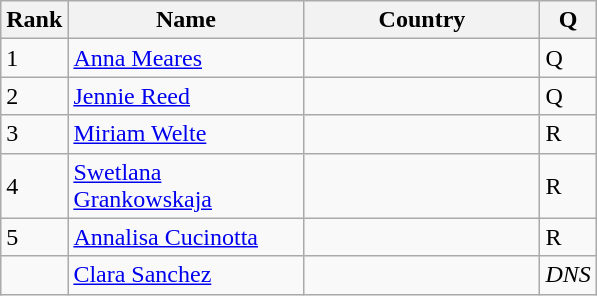<table class="wikitable">
<tr>
<th width=20>Rank</th>
<th width=150>Name</th>
<th width=150>Country</th>
<th width=25>Q</th>
</tr>
<tr>
<td>1</td>
<td><a href='#'>Anna Meares</a></td>
<td></td>
<td>Q</td>
</tr>
<tr>
<td>2</td>
<td><a href='#'>Jennie Reed</a></td>
<td></td>
<td>Q</td>
</tr>
<tr>
<td>3</td>
<td><a href='#'>Miriam Welte</a></td>
<td></td>
<td>R</td>
</tr>
<tr>
<td>4</td>
<td><a href='#'>Swetlana Grankowskaja</a></td>
<td></td>
<td>R</td>
</tr>
<tr>
<td>5</td>
<td><a href='#'>Annalisa Cucinotta</a></td>
<td></td>
<td>R</td>
</tr>
<tr>
<td></td>
<td><a href='#'>Clara Sanchez</a></td>
<td></td>
<td><em>DNS</em></td>
</tr>
</table>
